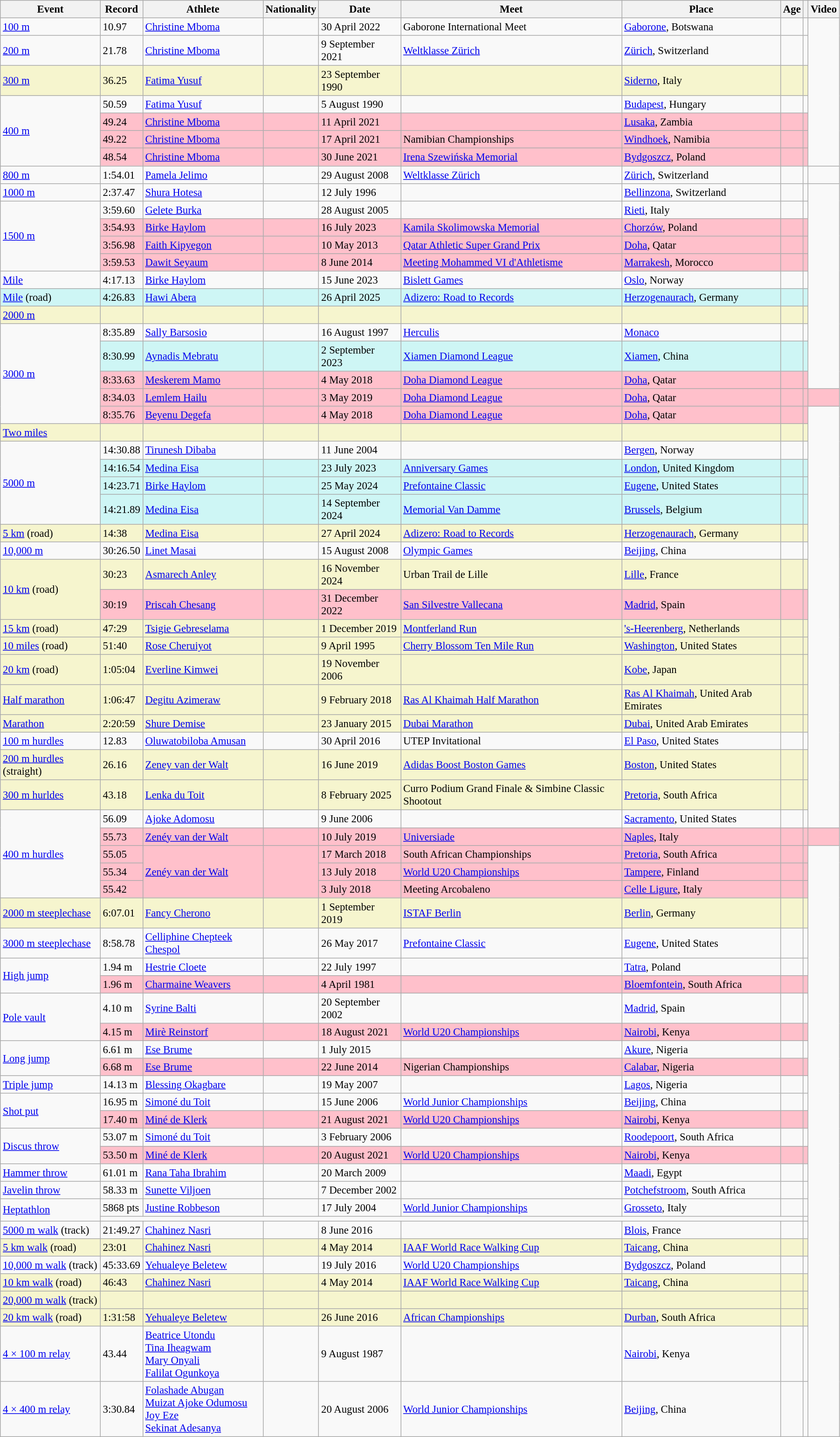<table class=wikitable style="width: 95%; font-size: 95%;">
<tr>
<th>Event</th>
<th>Record</th>
<th>Athlete</th>
<th>Nationality</th>
<th>Date</th>
<th>Meet</th>
<th>Place</th>
<th>Age</th>
<th></th>
<th>Video</th>
</tr>
<tr>
<td><a href='#'>100 m</a></td>
<td>10.97  </td>
<td><a href='#'>Christine Mboma</a></td>
<td></td>
<td>30 April 2022</td>
<td>Gaborone International Meet</td>
<td><a href='#'>Gaborone</a>, Botswana</td>
<td></td>
<td></td>
</tr>
<tr>
<td><a href='#'>200 m</a></td>
<td>21.78 </td>
<td><a href='#'>Christine Mboma</a></td>
<td></td>
<td>9 September 2021</td>
<td><a href='#'>Weltklasse Zürich</a></td>
<td><a href='#'>Zürich</a>, Switzerland</td>
<td></td>
<td></td>
</tr>
<tr style="background:#f6f5ce;">
<td><a href='#'>300 m</a></td>
<td>36.25</td>
<td><a href='#'>Fatima Yusuf</a></td>
<td></td>
<td>23 September 1990</td>
<td></td>
<td><a href='#'>Siderno</a>, Italy</td>
<td></td>
<td></td>
</tr>
<tr>
<td rowspan=4><a href='#'>400 m</a></td>
<td>50.59</td>
<td><a href='#'>Fatima Yusuf</a></td>
<td></td>
<td>5 August 1990</td>
<td></td>
<td><a href='#'>Budapest</a>, Hungary</td>
<td></td>
<td></td>
</tr>
<tr style="background:pink">
<td>49.24 </td>
<td><a href='#'>Christine Mboma</a></td>
<td></td>
<td>11 April 2021</td>
<td></td>
<td><a href='#'>Lusaka</a>, Zambia</td>
<td></td>
<td></td>
</tr>
<tr style="background:pink">
<td>49.22 </td>
<td><a href='#'>Christine Mboma</a></td>
<td></td>
<td>17 April 2021</td>
<td>Namibian Championships</td>
<td><a href='#'>Windhoek</a>, Namibia</td>
<td></td>
<td></td>
</tr>
<tr style="background:pink">
<td>48.54</td>
<td><a href='#'>Christine Mboma</a></td>
<td></td>
<td>30 June 2021</td>
<td><a href='#'>Irena Szewińska Memorial</a></td>
<td><a href='#'>Bydgoszcz</a>, Poland</td>
<td></td>
<td></td>
</tr>
<tr>
<td><a href='#'>800 m</a></td>
<td>1:54.01</td>
<td><a href='#'>Pamela Jelimo</a></td>
<td></td>
<td>29 August 2008</td>
<td><a href='#'>Weltklasse Zürich</a></td>
<td><a href='#'>Zürich</a>, Switzerland</td>
<td></td>
<td></td>
<td></td>
</tr>
<tr>
<td><a href='#'>1000 m</a></td>
<td>2:37.47</td>
<td><a href='#'>Shura Hotesa</a></td>
<td></td>
<td>12 July 1996</td>
<td></td>
<td><a href='#'>Bellinzona</a>, Switzerland</td>
<td></td>
<td></td>
</tr>
<tr>
<td rowspan=4><a href='#'>1500 m</a></td>
<td>3:59.60</td>
<td><a href='#'>Gelete Burka</a></td>
<td></td>
<td>28 August 2005</td>
<td></td>
<td><a href='#'>Rieti</a>, Italy</td>
<td></td>
<td></td>
</tr>
<tr style="background:pink">
<td>3:54.93</td>
<td><a href='#'>Birke Haylom</a></td>
<td></td>
<td>16 July 2023</td>
<td><a href='#'>Kamila Skolimowska Memorial</a></td>
<td><a href='#'>Chorzów</a>, Poland</td>
<td></td>
<td></td>
</tr>
<tr style="background:pink">
<td>3:56.98</td>
<td><a href='#'>Faith Kipyegon</a></td>
<td></td>
<td>10 May 2013</td>
<td><a href='#'>Qatar Athletic Super Grand Prix</a></td>
<td><a href='#'>Doha</a>, Qatar</td>
<td></td>
<td></td>
</tr>
<tr style="background:pink">
<td>3:59.53</td>
<td><a href='#'>Dawit Seyaum</a></td>
<td></td>
<td>8 June 2014</td>
<td><a href='#'>Meeting Mohammed VI d'Athletisme</a></td>
<td><a href='#'>Marrakesh</a>, Morocco</td>
<td></td>
<td></td>
</tr>
<tr>
<td><a href='#'>Mile</a></td>
<td>4:17.13</td>
<td><a href='#'>Birke Haylom</a></td>
<td></td>
<td>15 June 2023</td>
<td><a href='#'>Bislett Games</a></td>
<td><a href='#'>Oslo</a>, Norway</td>
<td></td>
<td></td>
</tr>
<tr bgcolor=#CEF6F5>
<td><a href='#'>Mile</a> (road)</td>
<td>4:26.83 </td>
<td><a href='#'>Hawi Abera</a></td>
<td></td>
<td>26 April 2025</td>
<td><a href='#'>Adizero: Road to Records</a></td>
<td><a href='#'>Herzogenaurach</a>, Germany</td>
<td></td>
<td></td>
</tr>
<tr style="background:#f6F5CE;">
<td><a href='#'>2000 m</a></td>
<td></td>
<td></td>
<td></td>
<td></td>
<td></td>
<td></td>
<td></td>
<td></td>
</tr>
<tr>
<td rowspan=5><a href='#'>3000 m</a></td>
<td>8:35.89</td>
<td><a href='#'>Sally Barsosio</a></td>
<td></td>
<td>16 August 1997</td>
<td><a href='#'>Herculis</a></td>
<td><a href='#'>Monaco</a></td>
<td></td>
<td></td>
</tr>
<tr bgcolor=#CEF6F5>
<td>8:30.99</td>
<td><a href='#'>Aynadis Mebratu</a></td>
<td></td>
<td>2 September 2023</td>
<td><a href='#'>Xiamen Diamond League</a></td>
<td><a href='#'>Xiamen</a>, China</td>
<td></td>
<td></td>
</tr>
<tr style="background:pink">
<td>8:33.63</td>
<td><a href='#'>Meskerem Mamo</a></td>
<td></td>
<td>4 May 2018</td>
<td><a href='#'>Doha Diamond League</a></td>
<td><a href='#'>Doha</a>, Qatar</td>
<td></td>
<td></td>
</tr>
<tr style="background:pink">
<td>8:34.03</td>
<td><a href='#'>Lemlem Hailu</a></td>
<td></td>
<td>3 May 2019</td>
<td><a href='#'>Doha Diamond League</a></td>
<td><a href='#'>Doha</a>, Qatar</td>
<td></td>
<td></td>
<td></td>
</tr>
<tr style="background:pink">
<td>8:35.76</td>
<td><a href='#'>Beyenu Degefa</a></td>
<td></td>
<td>4 May 2018</td>
<td><a href='#'>Doha Diamond League</a></td>
<td><a href='#'>Doha</a>, Qatar</td>
<td></td>
<td></td>
</tr>
<tr style="background:#f6F5CE;">
<td><a href='#'>Two miles</a></td>
<td></td>
<td></td>
<td></td>
<td></td>
<td></td>
<td></td>
<td></td>
<td></td>
</tr>
<tr>
<td rowspan=4><a href='#'>5000 m</a></td>
<td>14:30.88</td>
<td><a href='#'>Tirunesh Dibaba</a></td>
<td></td>
<td>11 June 2004</td>
<td></td>
<td><a href='#'>Bergen</a>, Norway</td>
<td></td>
<td></td>
</tr>
<tr bgcolor="#CEF6F5">
<td>14:16.54</td>
<td><a href='#'>Medina Eisa</a></td>
<td></td>
<td>23 July 2023</td>
<td><a href='#'>Anniversary Games</a></td>
<td><a href='#'>London</a>, United Kingdom</td>
<td></td>
<td></td>
</tr>
<tr bgcolor=#CEF6F5>
<td>14:23.71</td>
<td><a href='#'>Birke Haylom</a></td>
<td></td>
<td>25 May 2024</td>
<td><a href='#'>Prefontaine Classic</a></td>
<td><a href='#'>Eugene</a>, United States</td>
<td></td>
<td></td>
</tr>
<tr bgcolor=#CEF6F5>
<td>14:21.89</td>
<td><a href='#'>Medina Eisa</a></td>
<td></td>
<td>14 September 2024</td>
<td><a href='#'>Memorial Van Damme</a></td>
<td><a href='#'>Brussels</a>, Belgium</td>
<td></td>
<td></td>
</tr>
<tr style="background:#f6f5ce;">
<td><a href='#'>5 km</a> (road)</td>
<td>14:38 </td>
<td><a href='#'>Medina Eisa</a></td>
<td></td>
<td>27 April 2024</td>
<td><a href='#'>Adizero: Road to Records</a></td>
<td><a href='#'>Herzogenaurach</a>, Germany</td>
<td></td>
<td></td>
</tr>
<tr>
<td><a href='#'>10,000 m</a></td>
<td>30:26.50</td>
<td><a href='#'>Linet Masai</a></td>
<td></td>
<td>15 August 2008</td>
<td><a href='#'>Olympic Games</a></td>
<td><a href='#'>Beijing</a>, China</td>
<td></td>
<td></td>
</tr>
<tr style="background:#f6f5ce;">
<td rowspan=2><a href='#'>10 km</a> (road)</td>
<td>30:23</td>
<td><a href='#'>Asmarech Anley</a></td>
<td></td>
<td>16 November 2024</td>
<td>Urban Trail de Lille</td>
<td><a href='#'>Lille</a>, France</td>
<td></td>
<td></td>
</tr>
<tr style="background:pink">
<td>30:19 </td>
<td><a href='#'>Priscah Chesang</a></td>
<td></td>
<td>31 December 2022</td>
<td><a href='#'>San Silvestre Vallecana</a></td>
<td><a href='#'>Madrid</a>, Spain</td>
<td></td>
<td></td>
</tr>
<tr style="background:#f6f5ce;">
<td><a href='#'>15 km</a> (road)</td>
<td>47:29</td>
<td><a href='#'>Tsigie Gebreselama</a></td>
<td></td>
<td>1 December 2019</td>
<td><a href='#'>Montferland Run</a></td>
<td><a href='#'>'s-Heerenberg</a>, Netherlands</td>
<td></td>
<td></td>
</tr>
<tr style="background:#f6f5ce;">
<td><a href='#'>10 miles</a> (road)</td>
<td>51:40</td>
<td><a href='#'>Rose Cheruiyot</a></td>
<td></td>
<td>9 April 1995</td>
<td><a href='#'>Cherry Blossom Ten Mile Run</a></td>
<td><a href='#'>Washington</a>, United States</td>
<td></td>
<td></td>
</tr>
<tr style="background:#f6F5CE;">
<td><a href='#'>20 km</a> (road)</td>
<td>1:05:04</td>
<td><a href='#'>Everline Kimwei</a></td>
<td></td>
<td>19 November 2006</td>
<td></td>
<td><a href='#'>Kobe</a>, Japan</td>
<td></td>
<td></td>
</tr>
<tr style="background:#f6F5CE;">
<td><a href='#'>Half marathon</a></td>
<td>1:06:47</td>
<td><a href='#'>Degitu Azimeraw</a></td>
<td></td>
<td>9 February 2018</td>
<td><a href='#'>Ras Al Khaimah Half Marathon</a></td>
<td><a href='#'>Ras Al Khaimah</a>, United Arab Emirates</td>
<td></td>
<td></td>
</tr>
<tr style="background:#f6F5CE;">
<td><a href='#'>Marathon</a></td>
<td>2:20:59</td>
<td><a href='#'>Shure Demise</a></td>
<td></td>
<td>23 January 2015</td>
<td><a href='#'>Dubai Marathon</a></td>
<td><a href='#'>Dubai</a>, United Arab Emirates</td>
<td></td>
<td></td>
</tr>
<tr>
<td><a href='#'>100 m hurdles</a></td>
<td>12.83   </td>
<td><a href='#'>Oluwatobiloba Amusan</a></td>
<td></td>
<td>30 April 2016</td>
<td>UTEP Invitational</td>
<td><a href='#'>El Paso</a>, United States</td>
<td></td>
<td></td>
</tr>
<tr style="background:#f6F5CE;">
<td><a href='#'>200 m hurdles</a> (straight)</td>
<td>26.16 </td>
<td><a href='#'>Zeney van der Walt</a></td>
<td></td>
<td>16 June 2019</td>
<td><a href='#'>Adidas Boost Boston Games</a></td>
<td><a href='#'>Boston</a>, United States</td>
<td></td>
<td></td>
</tr>
<tr style="background:#f6F5CE;">
<td><a href='#'>300 m hurldes</a></td>
<td>43.18 </td>
<td><a href='#'>Lenka du Toit</a></td>
<td></td>
<td>8 February 2025</td>
<td>Curro Podium Grand Finale & Simbine Classic Shootout</td>
<td><a href='#'>Pretoria</a>, South Africa</td>
<td></td>
<td></td>
</tr>
<tr>
<td rowspan=5><a href='#'>400 m hurdles</a></td>
<td>56.09</td>
<td><a href='#'>Ajoke Adomosu</a></td>
<td></td>
<td>9 June 2006</td>
<td></td>
<td><a href='#'>Sacramento</a>, United States</td>
<td></td>
<td></td>
</tr>
<tr style="background:pink">
<td>55.73</td>
<td><a href='#'>Zenéy van der Walt</a></td>
<td></td>
<td>10 July 2019</td>
<td><a href='#'>Universiade</a></td>
<td><a href='#'>Naples</a>, Italy</td>
<td></td>
<td></td>
<td></td>
</tr>
<tr style="background:pink">
<td>55.05</td>
<td rowspan=3><a href='#'>Zenéy van der Walt</a></td>
<td rowspan=3></td>
<td>17 March 2018</td>
<td>South African Championships</td>
<td><a href='#'>Pretoria</a>, South Africa</td>
<td></td>
<td></td>
</tr>
<tr style="background:pink">
<td>55.34</td>
<td>13 July 2018</td>
<td><a href='#'>World U20 Championships</a></td>
<td><a href='#'>Tampere</a>, Finland</td>
<td></td>
<td></td>
</tr>
<tr style="background:pink">
<td>55.42</td>
<td>3 July 2018</td>
<td>Meeting Arcobaleno</td>
<td><a href='#'>Celle Ligure</a>, Italy</td>
<td></td>
<td></td>
</tr>
<tr style="background:#f6F5CE;">
<td><a href='#'>2000 m steeplechase</a></td>
<td>6:07.01</td>
<td><a href='#'>Fancy Cherono</a></td>
<td></td>
<td>1 September 2019</td>
<td><a href='#'>ISTAF Berlin</a></td>
<td><a href='#'>Berlin</a>, Germany</td>
<td></td>
<td></td>
</tr>
<tr>
<td><a href='#'>3000 m steeplechase</a></td>
<td>8:58.78</td>
<td><a href='#'>Celliphine Chepteek Chespol</a></td>
<td></td>
<td>26 May 2017</td>
<td><a href='#'>Prefontaine Classic</a></td>
<td><a href='#'>Eugene</a>, United States</td>
<td></td>
<td></td>
</tr>
<tr>
<td rowspan=2><a href='#'>High jump</a></td>
<td>1.94 m</td>
<td><a href='#'>Hestrie Cloete</a></td>
<td></td>
<td>22 July 1997</td>
<td></td>
<td><a href='#'>Tatra</a>, Poland</td>
<td></td>
<td></td>
</tr>
<tr style="background:pink">
<td>1.96 m</td>
<td><a href='#'>Charmaine Weavers</a></td>
<td></td>
<td>4 April 1981</td>
<td></td>
<td><a href='#'>Bloemfontein</a>, South Africa</td>
<td></td>
<td></td>
</tr>
<tr>
<td rowspan=2><a href='#'>Pole vault</a></td>
<td>4.10 m</td>
<td><a href='#'>Syrine Balti</a></td>
<td></td>
<td>20 September 2002</td>
<td></td>
<td><a href='#'>Madrid</a>, Spain</td>
<td></td>
<td></td>
</tr>
<tr style="background:pink">
<td>4.15 m </td>
<td><a href='#'>Mirè Reinstorf</a></td>
<td></td>
<td>18 August 2021</td>
<td><a href='#'>World U20 Championships</a></td>
<td><a href='#'>Nairobi</a>, Kenya</td>
<td></td>
<td></td>
</tr>
<tr>
<td rowspan=2><a href='#'>Long jump</a></td>
<td>6.61 m</td>
<td><a href='#'>Ese Brume</a></td>
<td></td>
<td>1 July 2015</td>
<td></td>
<td><a href='#'>Akure</a>, Nigeria</td>
<td></td>
<td></td>
</tr>
<tr style="background:pink">
<td>6.68 m</td>
<td><a href='#'>Ese Brume</a></td>
<td></td>
<td>22 June 2014</td>
<td>Nigerian Championships</td>
<td><a href='#'>Calabar</a>, Nigeria</td>
<td></td>
<td></td>
</tr>
<tr>
<td><a href='#'>Triple jump</a></td>
<td>14.13 m </td>
<td><a href='#'>Blessing Okagbare</a></td>
<td></td>
<td>19 May 2007</td>
<td></td>
<td><a href='#'>Lagos</a>, Nigeria</td>
<td></td>
<td></td>
</tr>
<tr>
<td rowspan=2><a href='#'>Shot put</a></td>
<td>16.95 m</td>
<td><a href='#'>Simoné du Toit</a></td>
<td></td>
<td>15 June 2006</td>
<td><a href='#'>World Junior Championships</a></td>
<td><a href='#'>Beijing</a>, China</td>
<td></td>
<td></td>
</tr>
<tr style="background:pink">
<td>17.40 m </td>
<td><a href='#'>Miné de Klerk</a></td>
<td></td>
<td>21 August 2021</td>
<td><a href='#'>World U20 Championships</a></td>
<td><a href='#'>Nairobi</a>, Kenya</td>
<td></td>
<td></td>
</tr>
<tr>
<td rowspan=2><a href='#'>Discus throw</a></td>
<td>53.07 m</td>
<td><a href='#'>Simoné du Toit</a></td>
<td></td>
<td>3 February 2006</td>
<td></td>
<td><a href='#'>Roodepoort</a>, South Africa</td>
<td></td>
<td></td>
</tr>
<tr style="background:pink">
<td>53.50 m </td>
<td><a href='#'>Miné de Klerk</a></td>
<td></td>
<td>20 August 2021</td>
<td><a href='#'>World U20 Championships</a></td>
<td><a href='#'>Nairobi</a>, Kenya</td>
<td></td>
<td></td>
</tr>
<tr>
<td><a href='#'>Hammer throw</a></td>
<td>61.01 m</td>
<td><a href='#'>Rana Taha Ibrahim</a></td>
<td></td>
<td>20 March 2009</td>
<td></td>
<td><a href='#'>Maadi</a>, Egypt</td>
<td></td>
<td></td>
</tr>
<tr>
<td><a href='#'>Javelin throw</a></td>
<td>58.33 m</td>
<td><a href='#'>Sunette Viljoen</a></td>
<td></td>
<td>7 December 2002</td>
<td></td>
<td><a href='#'>Potchefstroom</a>, South Africa</td>
<td></td>
<td></td>
</tr>
<tr>
<td rowspan=2><a href='#'>Heptathlon</a></td>
<td>5868 pts</td>
<td><a href='#'>Justine Robbeson</a></td>
<td></td>
<td>17 July 2004</td>
<td><a href='#'>World Junior Championships</a></td>
<td><a href='#'>Grosseto</a>, Italy</td>
<td></td>
<td></td>
</tr>
<tr>
<td colspan=7></td>
<td></td>
</tr>
<tr>
<td><a href='#'>5000 m walk</a> (track)</td>
<td>21:49.27</td>
<td><a href='#'>Chahinez Nasri</a></td>
<td></td>
<td>8 June 2016</td>
<td></td>
<td><a href='#'>Blois</a>, France</td>
<td></td>
<td></td>
</tr>
<tr style="background:#f6F5CE;">
<td><a href='#'>5 km walk</a> (road)</td>
<td>23:01</td>
<td><a href='#'>Chahinez Nasri</a></td>
<td></td>
<td>4 May 2014</td>
<td><a href='#'>IAAF World Race Walking Cup</a></td>
<td><a href='#'>Taicang</a>, China</td>
<td></td>
<td></td>
</tr>
<tr>
<td><a href='#'>10,000 m walk</a> (track)</td>
<td>45:33.69</td>
<td><a href='#'>Yehualeye Beletew</a></td>
<td></td>
<td>19 July 2016</td>
<td><a href='#'>World U20 Championships</a></td>
<td><a href='#'>Bydgoszcz</a>, Poland</td>
<td></td>
<td></td>
</tr>
<tr style="background:#f6F5CE;">
<td><a href='#'>10 km walk</a> (road)</td>
<td>46:43</td>
<td><a href='#'>Chahinez Nasri</a></td>
<td></td>
<td>4 May 2014</td>
<td><a href='#'>IAAF World Race Walking Cup</a></td>
<td><a href='#'>Taicang</a>, China</td>
<td></td>
<td></td>
</tr>
<tr style="background:#f6F5CE;">
<td><a href='#'>20,000 m walk</a> (track)</td>
<td></td>
<td></td>
<td></td>
<td></td>
<td></td>
<td></td>
<td></td>
<td></td>
</tr>
<tr style="background:#f6F5CE;">
<td><a href='#'>20 km walk</a> (road)</td>
<td>1:31:58</td>
<td><a href='#'>Yehualeye Beletew</a></td>
<td></td>
<td>26 June 2016</td>
<td><a href='#'>African Championships</a></td>
<td><a href='#'>Durban</a>, South Africa</td>
<td></td>
<td></td>
</tr>
<tr>
<td><a href='#'>4 × 100 m relay</a></td>
<td>43.44</td>
<td><a href='#'>Beatrice Utondu</a><br><a href='#'>Tina Iheagwam</a><br><a href='#'>Mary Onyali</a><br><a href='#'>Falilat Ogunkoya</a></td>
<td></td>
<td>9 August 1987</td>
<td></td>
<td><a href='#'>Nairobi</a>, Kenya</td>
<td><br><br><br></td>
<td></td>
</tr>
<tr>
<td><a href='#'>4 × 400 m relay</a></td>
<td>3:30.84</td>
<td><a href='#'>Folashade Abugan</a><br><a href='#'>Muizat Ajoke Odumosu</a><br><a href='#'>Joy Eze</a><br><a href='#'>Sekinat Adesanya</a></td>
<td></td>
<td>20 August 2006</td>
<td><a href='#'>World Junior Championships</a></td>
<td><a href='#'>Beijing</a>, China</td>
<td><br><br><br></td>
<td></td>
</tr>
</table>
